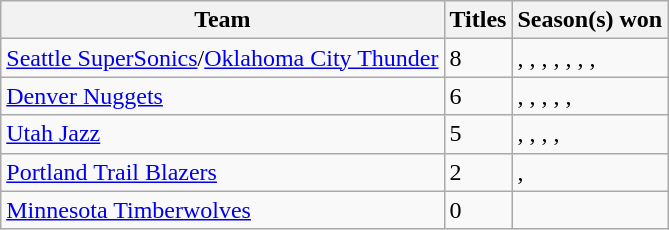<table class="wikitable sortable">
<tr>
<th>Team</th>
<th>Titles</th>
<th>Season(s) won</th>
</tr>
<tr>
<td><a href='#'>Seattle SuperSonics</a>/<a href='#'>Oklahoma City Thunder</a></td>
<td>8</td>
<td>, , , , , , , </td>
</tr>
<tr>
<td><a href='#'>Denver Nuggets</a></td>
<td>6</td>
<td>, , , , ,  </td>
</tr>
<tr>
<td><a href='#'>Utah Jazz</a></td>
<td>5</td>
<td>, , , , </td>
</tr>
<tr>
<td><a href='#'>Portland Trail Blazers</a></td>
<td>2</td>
<td>, </td>
</tr>
<tr>
<td><a href='#'>Minnesota Timberwolves</a></td>
<td>0</td>
<td></td>
</tr>
</table>
